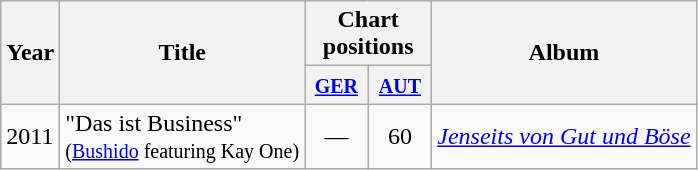<table class="wikitable">
<tr>
<th rowspan="2">Year</th>
<th rowspan="2">Title</th>
<th colspan="2">Chart positions</th>
<th rowspan="2">Album</th>
</tr>
<tr>
<th style="width:35px;"><small><a href='#'>GER</a></small></th>
<th style="width:35px;"><small><a href='#'>AUT</a></small></th>
</tr>
<tr>
<td>2011</td>
<td>"Das ist Business" <br><small>(<a href='#'>Bushido</a> featuring Kay One)</small></td>
<td style="text-align:center;">—</td>
<td style="text-align:center;">60</td>
<td><em><a href='#'>Jenseits von Gut und Böse</a></em></td>
</tr>
</table>
